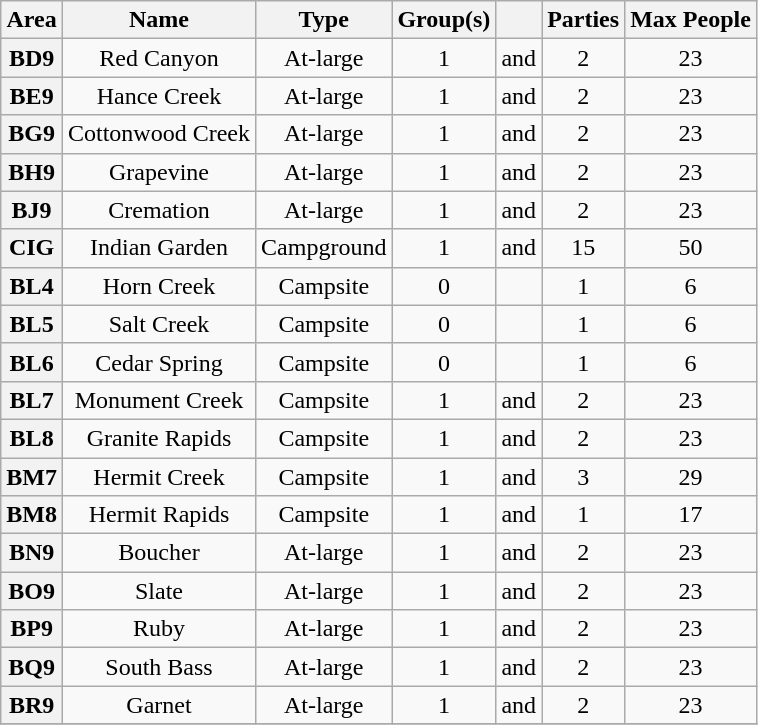<table class="wikitable" style="text-align:center">
<tr>
<th>Area</th>
<th>Name</th>
<th>Type</th>
<th>Group(s)</th>
<th></th>
<th>Parties</th>
<th>Max People</th>
</tr>
<tr>
<th>BD9</th>
<td>Red Canyon</td>
<td>At-large</td>
<td>1</td>
<td>and</td>
<td>2</td>
<td>23</td>
</tr>
<tr>
<th>BE9</th>
<td>Hance Creek</td>
<td>At-large</td>
<td>1</td>
<td>and</td>
<td>2</td>
<td>23</td>
</tr>
<tr>
<th>BG9</th>
<td>Cottonwood Creek</td>
<td>At-large</td>
<td>1</td>
<td>and</td>
<td>2</td>
<td>23</td>
</tr>
<tr>
<th>BH9</th>
<td>Grapevine</td>
<td>At-large</td>
<td>1</td>
<td>and</td>
<td>2</td>
<td>23</td>
</tr>
<tr>
<th>BJ9</th>
<td>Cremation</td>
<td>At-large</td>
<td>1</td>
<td>and</td>
<td>2</td>
<td>23</td>
</tr>
<tr>
<th>CIG</th>
<td>Indian Garden</td>
<td>Campground</td>
<td>1</td>
<td>and</td>
<td>15</td>
<td>50</td>
</tr>
<tr>
<th>BL4</th>
<td>Horn Creek</td>
<td>Campsite</td>
<td>0</td>
<td></td>
<td>1</td>
<td>6</td>
</tr>
<tr>
<th>BL5</th>
<td>Salt Creek</td>
<td>Campsite</td>
<td>0</td>
<td></td>
<td>1</td>
<td>6</td>
</tr>
<tr>
<th>BL6</th>
<td>Cedar Spring</td>
<td>Campsite</td>
<td>0</td>
<td></td>
<td>1</td>
<td>6</td>
</tr>
<tr>
<th>BL7</th>
<td>Monument Creek</td>
<td>Campsite</td>
<td>1</td>
<td>and</td>
<td>2</td>
<td>23</td>
</tr>
<tr>
<th>BL8</th>
<td>Granite Rapids</td>
<td>Campsite</td>
<td>1</td>
<td>and</td>
<td>2</td>
<td>23</td>
</tr>
<tr>
<th>BM7</th>
<td>Hermit Creek</td>
<td>Campsite</td>
<td>1</td>
<td>and</td>
<td>3</td>
<td>29</td>
</tr>
<tr>
<th>BM8</th>
<td>Hermit Rapids</td>
<td>Campsite</td>
<td>1</td>
<td>and</td>
<td>1</td>
<td>17</td>
</tr>
<tr>
<th>BN9</th>
<td>Boucher</td>
<td>At-large</td>
<td>1</td>
<td>and</td>
<td>2</td>
<td>23</td>
</tr>
<tr>
<th>BO9</th>
<td>Slate</td>
<td>At-large</td>
<td>1</td>
<td>and</td>
<td>2</td>
<td>23</td>
</tr>
<tr>
<th>BP9</th>
<td>Ruby</td>
<td>At-large</td>
<td>1</td>
<td>and</td>
<td>2</td>
<td>23</td>
</tr>
<tr>
<th>BQ9</th>
<td>South Bass</td>
<td>At-large</td>
<td>1</td>
<td>and</td>
<td>2</td>
<td>23</td>
</tr>
<tr>
<th>BR9</th>
<td>Garnet</td>
<td>At-large</td>
<td>1</td>
<td>and</td>
<td>2</td>
<td>23</td>
</tr>
<tr>
</tr>
</table>
